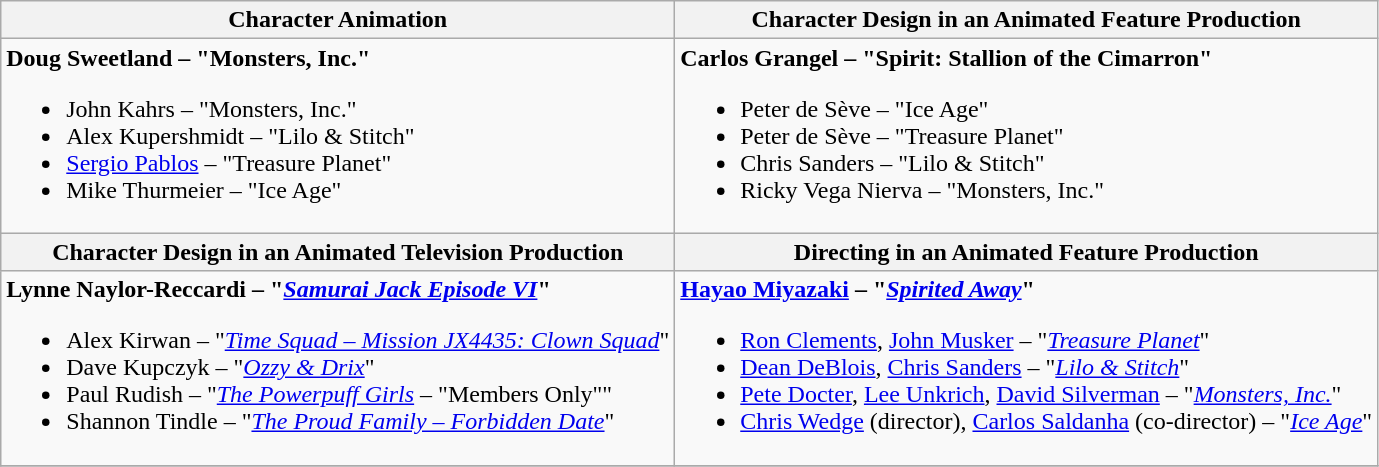<table class=wikitable style="width=100%">
<tr>
<th style="width=50%">Character Animation</th>
<th style="width=50%">Character Design in an Animated Feature Production</th>
</tr>
<tr>
<td valign="top"><strong>Doug Sweetland – "Monsters, Inc."</strong><br><ul><li>John Kahrs – "Monsters, Inc."</li><li>Alex Kupershmidt – "Lilo & Stitch"</li><li><a href='#'>Sergio Pablos</a> – "Treasure Planet"</li><li>Mike Thurmeier – "Ice Age"</li></ul></td>
<td valign="top"><strong>Carlos Grangel – "Spirit: Stallion of the Cimarron"</strong><br><ul><li>Peter de Sève – "Ice Age"</li><li>Peter de Sève – "Treasure Planet"</li><li>Chris Sanders – "Lilo & Stitch"</li><li>Ricky Vega Nierva – "Monsters, Inc."</li></ul></td>
</tr>
<tr>
<th style="width=50%">Character Design in an Animated Television Production</th>
<th style="width=50%">Directing in an Animated Feature Production</th>
</tr>
<tr>
<td valign="top"><strong>Lynne Naylor-Reccardi – "<em><a href='#'>Samurai Jack Episode VI</a></em>"</strong><br><ul><li>Alex Kirwan – "<em><a href='#'>Time Squad – Mission JX4435: Clown Squad</a></em>"</li><li>Dave Kupczyk – "<em><a href='#'>Ozzy & Drix</a></em>"</li><li>Paul Rudish – "<em><a href='#'>The Powerpuff Girls</a></em> – "Members Only""</li><li>Shannon Tindle – "<em><a href='#'>The Proud Family – Forbidden Date</a></em>"</li></ul></td>
<td valign="top"><strong><a href='#'>Hayao Miyazaki</a> – "<em><a href='#'>Spirited Away</a></em>"</strong><br><ul><li><a href='#'>Ron Clements</a>, <a href='#'>John Musker</a> – "<em><a href='#'>Treasure Planet</a></em>"</li><li><a href='#'>Dean DeBlois</a>, <a href='#'>Chris Sanders</a> – "<em><a href='#'>Lilo & Stitch</a></em>"</li><li><a href='#'>Pete Docter</a>, <a href='#'>Lee Unkrich</a>, <a href='#'>David Silverman</a> – "<em><a href='#'>Monsters, Inc.</a></em>"</li><li><a href='#'>Chris Wedge</a> (director), <a href='#'>Carlos Saldanha</a> (co-director) – "<em><a href='#'>Ice Age</a></em>"</li></ul></td>
</tr>
<tr>
</tr>
</table>
